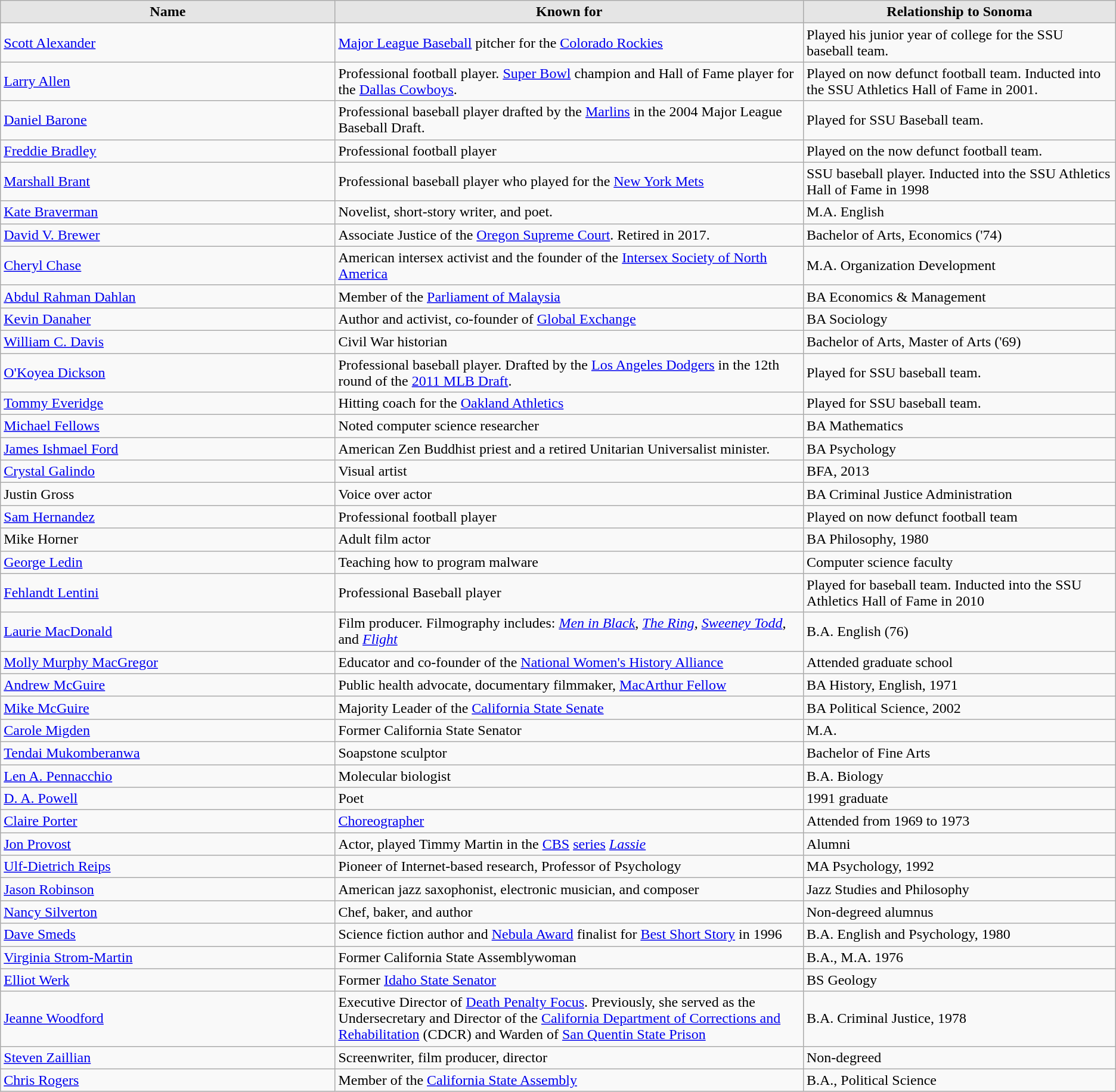<table class="wikitable sortable">
<tr>
<th style="background:#e5e5e5; width:30%;">Name</th>
<th style="background:#e5e5e5; width:42%;">Known for</th>
<th style="background:#e5e5e5; width:28%;">Relationship to Sonoma</th>
</tr>
<tr>
<td><a href='#'>Scott Alexander</a></td>
<td><a href='#'>Major League Baseball</a> pitcher for the <a href='#'>Colorado Rockies</a></td>
<td>Played his junior year of college for the SSU baseball team.</td>
</tr>
<tr>
<td><a href='#'>Larry Allen</a></td>
<td>Professional football player. <a href='#'>Super Bowl</a> champion and Hall of Fame player for the <a href='#'>Dallas Cowboys</a>.</td>
<td>Played on now defunct football team. Inducted into the SSU Athletics Hall of Fame in 2001.</td>
</tr>
<tr>
<td><a href='#'>Daniel Barone</a></td>
<td>Professional baseball player drafted by the <a href='#'>Marlins</a> in the 2004 Major League Baseball Draft.</td>
<td>Played for SSU Baseball team.</td>
</tr>
<tr>
<td><a href='#'>Freddie Bradley</a></td>
<td>Professional football player</td>
<td>Played on the now defunct football team.</td>
</tr>
<tr>
<td><a href='#'>Marshall Brant</a></td>
<td>Professional baseball player who played for the <a href='#'>New York Mets</a></td>
<td>SSU baseball player. Inducted into the SSU Athletics Hall of Fame in 1998</td>
</tr>
<tr>
<td><a href='#'>Kate Braverman</a></td>
<td>Novelist, short-story writer, and poet.</td>
<td>M.A. English</td>
</tr>
<tr>
<td><a href='#'>David V. Brewer</a></td>
<td>Associate Justice of the <a href='#'>Oregon Supreme Court</a>. Retired in 2017.</td>
<td>Bachelor of Arts, Economics ('74)</td>
</tr>
<tr>
<td><a href='#'>Cheryl Chase</a></td>
<td>American intersex activist and the founder of the <a href='#'>Intersex Society of North America</a></td>
<td>M.A. Organization Development</td>
</tr>
<tr>
<td><a href='#'>Abdul Rahman Dahlan</a></td>
<td>Member of the <a href='#'>Parliament of Malaysia</a></td>
<td>BA Economics & Management</td>
</tr>
<tr>
<td><a href='#'>Kevin Danaher</a></td>
<td>Author and activist, co-founder of <a href='#'>Global Exchange</a></td>
<td>BA Sociology</td>
</tr>
<tr>
<td><a href='#'>William C. Davis</a></td>
<td>Civil War historian</td>
<td>Bachelor of Arts, Master of Arts ('69)</td>
</tr>
<tr>
<td><a href='#'>O'Koyea Dickson</a></td>
<td>Professional baseball player. Drafted by the <a href='#'>Los Angeles Dodgers</a> in the 12th round of the <a href='#'>2011 MLB Draft</a>.</td>
<td>Played for SSU baseball team.</td>
</tr>
<tr>
<td><a href='#'>Tommy Everidge</a></td>
<td>Hitting coach for the <a href='#'>Oakland Athletics</a></td>
<td>Played for SSU baseball team.</td>
</tr>
<tr>
<td><a href='#'>Michael Fellows</a></td>
<td>Noted computer science researcher</td>
<td>BA Mathematics</td>
</tr>
<tr>
<td><a href='#'>James Ishmael Ford</a></td>
<td>American Zen Buddhist priest and a retired Unitarian Universalist minister.</td>
<td>BA Psychology</td>
</tr>
<tr>
<td><a href='#'>Crystal Galindo</a></td>
<td>Visual artist</td>
<td>BFA, 2013</td>
</tr>
<tr>
<td>Justin Gross</td>
<td>Voice over actor</td>
<td>BA Criminal Justice Administration</td>
</tr>
<tr>
<td><a href='#'>Sam Hernandez</a></td>
<td>Professional football player</td>
<td>Played on now defunct football team</td>
</tr>
<tr>
<td>Mike Horner</td>
<td>Adult film actor</td>
<td>BA Philosophy, 1980</td>
</tr>
<tr>
<td><a href='#'>George Ledin</a></td>
<td>Teaching how to program malware</td>
<td>Computer science faculty</td>
</tr>
<tr>
<td><a href='#'>Fehlandt Lentini</a></td>
<td>Professional Baseball player</td>
<td>Played for baseball team. Inducted into the SSU Athletics Hall of Fame in 2010</td>
</tr>
<tr>
<td><a href='#'>Laurie MacDonald</a></td>
<td>Film producer. Filmography includes: <em><a href='#'>Men in Black</a></em>, <em><a href='#'>The Ring</a></em>, <em><a href='#'>Sweeney Todd</a></em>, and <em><a href='#'>Flight</a></em></td>
<td>B.A. English (76)</td>
</tr>
<tr>
<td><a href='#'>Molly Murphy MacGregor</a></td>
<td>Educator and co-founder of the <a href='#'>National Women's History Alliance</a></td>
<td>Attended graduate school</td>
</tr>
<tr>
<td><a href='#'>Andrew McGuire</a></td>
<td>Public health advocate, documentary filmmaker, <a href='#'>MacArthur Fellow</a></td>
<td>BA History, English, 1971</td>
</tr>
<tr>
<td><a href='#'>Mike McGuire</a></td>
<td>Majority Leader of the <a href='#'>California State Senate</a></td>
<td>BA Political Science, 2002</td>
</tr>
<tr>
<td><a href='#'>Carole Migden</a></td>
<td>Former California State Senator</td>
<td>M.A.</td>
</tr>
<tr>
<td><a href='#'>Tendai Mukomberanwa</a></td>
<td>Soapstone sculptor</td>
<td>Bachelor of Fine Arts</td>
</tr>
<tr>
<td><a href='#'>Len A. Pennacchio</a></td>
<td>Molecular biologist</td>
<td>B.A. Biology</td>
</tr>
<tr>
<td><a href='#'>D. A. Powell</a></td>
<td>Poet</td>
<td>1991 graduate</td>
</tr>
<tr>
<td><a href='#'>Claire Porter</a></td>
<td><a href='#'>Choreographer</a></td>
<td>Attended from 1969 to 1973</td>
</tr>
<tr>
<td><a href='#'>Jon Provost</a></td>
<td>Actor, played Timmy Martin in the <a href='#'>CBS</a> <a href='#'>series</a> <em><a href='#'>Lassie</a></em></td>
<td>Alumni</td>
</tr>
<tr>
<td><a href='#'>Ulf-Dietrich Reips</a></td>
<td>Pioneer of Internet-based research, Professor of Psychology</td>
<td>MA Psychology, 1992</td>
</tr>
<tr>
<td><a href='#'>Jason Robinson</a></td>
<td>American jazz saxophonist, electronic musician, and composer</td>
<td>Jazz Studies and Philosophy</td>
</tr>
<tr>
<td><a href='#'>Nancy Silverton</a></td>
<td>Chef, baker, and author</td>
<td>Non-degreed alumnus</td>
</tr>
<tr>
<td><a href='#'>Dave Smeds</a></td>
<td>Science fiction author and <a href='#'>Nebula Award</a> finalist for <a href='#'>Best Short Story</a> in 1996</td>
<td>B.A. English and Psychology, 1980</td>
</tr>
<tr>
<td><a href='#'>Virginia Strom-Martin</a></td>
<td>Former California State Assemblywoman</td>
<td>B.A., M.A. 1976</td>
</tr>
<tr>
<td><a href='#'>Elliot Werk</a></td>
<td>Former <a href='#'>Idaho State Senator</a></td>
<td>BS Geology</td>
</tr>
<tr>
<td><a href='#'>Jeanne Woodford</a></td>
<td>Executive Director of <a href='#'>Death Penalty Focus</a>. Previously, she served as the Undersecretary and Director of the <a href='#'>California Department of Corrections and Rehabilitation</a> (CDCR) and Warden of <a href='#'>San Quentin State Prison</a></td>
<td>B.A. Criminal Justice, 1978</td>
</tr>
<tr>
<td><a href='#'>Steven Zaillian</a></td>
<td>Screenwriter, film producer, director</td>
<td>Non-degreed</td>
</tr>
<tr>
<td><a href='#'>Chris Rogers</a></td>
<td>Member of the <a href='#'>California State Assembly</a></td>
<td>B.A., Political Science</td>
</tr>
</table>
